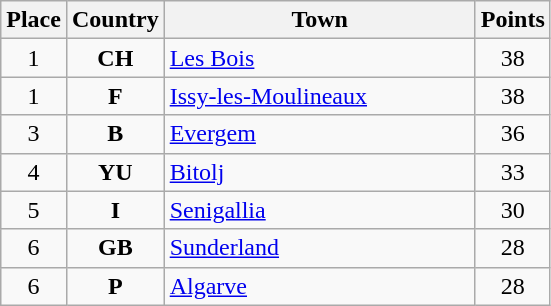<table class="wikitable">
<tr>
<th width="25">Place</th>
<th width="25">Country</th>
<th width="200">Town</th>
<th width="25">Points</th>
</tr>
<tr>
<td align="center">1</td>
<td align="center"><strong>CH</strong></td>
<td align="left"><a href='#'>Les Bois</a></td>
<td align="center">38</td>
</tr>
<tr>
<td align="center">1</td>
<td align="center"><strong>F</strong></td>
<td align="left"><a href='#'>Issy-les-Moulineaux</a></td>
<td align="center">38</td>
</tr>
<tr>
<td align="center">3</td>
<td align="center"><strong>B</strong></td>
<td align="left"><a href='#'>Evergem</a></td>
<td align="center">36</td>
</tr>
<tr>
<td align="center">4</td>
<td align="center"><strong>YU</strong></td>
<td align="left"><a href='#'>Bitolj</a></td>
<td align="center">33</td>
</tr>
<tr>
<td align="center">5</td>
<td align="center"><strong>I</strong></td>
<td align="left"><a href='#'>Senigallia</a></td>
<td align="center">30</td>
</tr>
<tr>
<td align="center">6</td>
<td align="center"><strong>GB</strong></td>
<td align="left"><a href='#'>Sunderland</a></td>
<td align="center">28</td>
</tr>
<tr>
<td align="center">6</td>
<td align="center"><strong>P</strong></td>
<td align="left"><a href='#'>Algarve</a></td>
<td align="center">28</td>
</tr>
</table>
